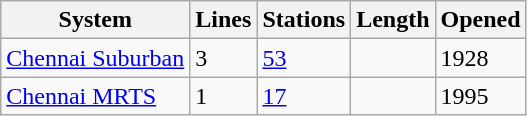<table class="sortable wikitable" style="text-align:left;" style="font-size: 100%">
<tr>
<th>System</th>
<th>Lines</th>
<th>Stations</th>
<th>Length</th>
<th>Opened</th>
</tr>
<tr>
<td><a href='#'>Chennai Suburban</a></td>
<td>3</td>
<td><a href='#'>53</a></td>
<td></td>
<td>1928</td>
</tr>
<tr>
<td><a href='#'>Chennai MRTS</a></td>
<td>1</td>
<td><a href='#'>17</a></td>
<td></td>
<td>1995</td>
</tr>
</table>
